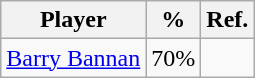<table class="wikitable" style="text-align:left">
<tr>
<th>Player</th>
<th>%</th>
<th>Ref.</th>
</tr>
<tr>
<td> <a href='#'>Barry Bannan</a></td>
<td>70%</td>
<td align="center"></td>
</tr>
</table>
